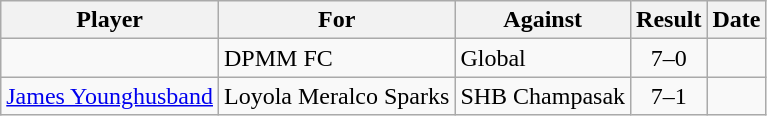<table class="wikitable sortable">
<tr>
<th>Player</th>
<th>For</th>
<th>Against</th>
<th style="text-align:center">Result</th>
<th>Date</th>
</tr>
<tr>
<td> </td>
<td>DPMM FC</td>
<td>Global</td>
<td style="text-align:center;">7–0</td>
<td></td>
</tr>
<tr>
<td> <a href='#'>James Younghusband</a></td>
<td>Loyola Meralco Sparks</td>
<td>SHB Champasak</td>
<td style="text-align:center;">7–1</td>
<td></td>
</tr>
</table>
